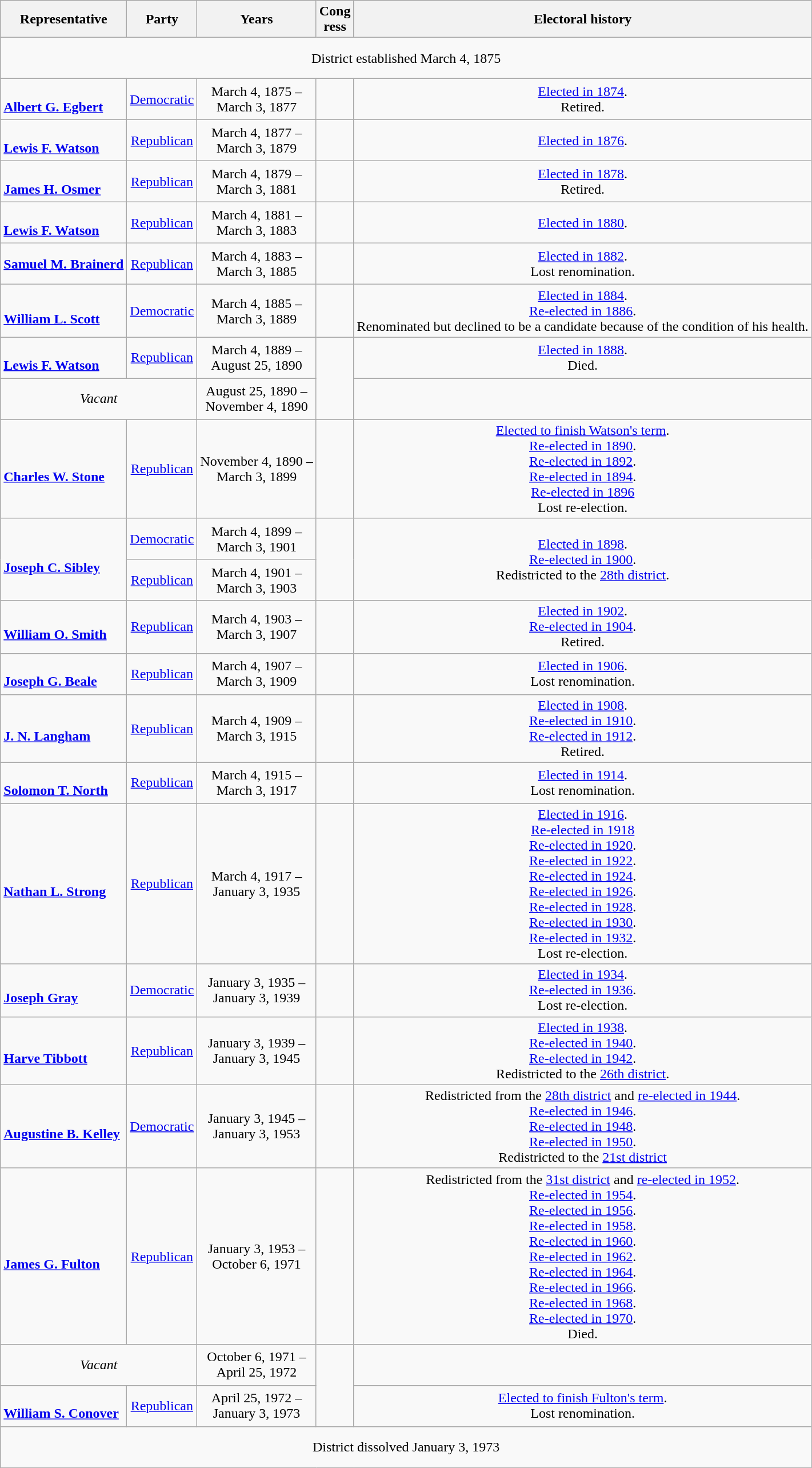<table class=wikitable style=text-align:center>
<tr>
<th>Representative</th>
<th>Party</th>
<th>Years</th>
<th>Cong<br>ress</th>
<th>Electoral history</th>
</tr>
<tr style="height:3em">
<td colspan=5>District established March 4, 1875</td>
</tr>
<tr style="height:3em">
<td nowrap align=left><br><strong><a href='#'>Albert G. Egbert</a></strong><br></td>
<td><a href='#'>Democratic</a></td>
<td nowrap>March 4, 1875 –<br>March 3, 1877</td>
<td></td>
<td><a href='#'>Elected in 1874</a>.<br>Retired.</td>
</tr>
<tr style="height:3em">
<td nowrap align=left><br><strong><a href='#'>Lewis F. Watson</a></strong><br></td>
<td><a href='#'>Republican</a></td>
<td nowrap>March 4, 1877 –<br>March 3, 1879</td>
<td></td>
<td><a href='#'>Elected in 1876</a>.<br></td>
</tr>
<tr style="height:3em">
<td nowrap align=left><br><strong><a href='#'>James H. Osmer</a></strong><br></td>
<td><a href='#'>Republican</a></td>
<td nowrap>March 4, 1879 –<br>March 3, 1881</td>
<td></td>
<td><a href='#'>Elected in 1878</a>.<br>Retired.</td>
</tr>
<tr style="height:3em">
<td nowrap align=left><br><strong><a href='#'>Lewis F. Watson</a></strong><br></td>
<td><a href='#'>Republican</a></td>
<td nowrap>March 4, 1881 –<br>March 3, 1883</td>
<td></td>
<td><a href='#'>Elected in 1880</a>.<br></td>
</tr>
<tr style="height:3em">
<td nowrap align=left><strong><a href='#'>Samuel M. Brainerd</a></strong><br></td>
<td><a href='#'>Republican</a></td>
<td nowrap>March 4, 1883 –<br>March 3, 1885</td>
<td></td>
<td><a href='#'>Elected in 1882</a>.<br>Lost renomination.</td>
</tr>
<tr style="height:3em">
<td nowrap align=left><br><strong><a href='#'>William L. Scott</a></strong><br></td>
<td><a href='#'>Democratic</a></td>
<td nowrap>March 4, 1885 –<br>March 3, 1889</td>
<td></td>
<td><a href='#'>Elected in 1884</a>.<br><a href='#'>Re-elected in 1886</a>.<br>Renominated but declined to be a candidate because of the condition of his health.</td>
</tr>
<tr style="height:3em">
<td nowrap align=left><br><strong><a href='#'>Lewis F. Watson</a></strong><br></td>
<td><a href='#'>Republican</a></td>
<td nowrap>March 4, 1889 –<br>August 25, 1890</td>
<td rowspan=2></td>
<td><a href='#'>Elected in 1888</a>.<br>Died.</td>
</tr>
<tr style="height:3em">
<td nowrap colspan=2><em>Vacant</em></td>
<td nowrap>August 25, 1890 –<br>November 4, 1890</td>
<td></td>
</tr>
<tr style="height:3em">
<td nowrap align=left><br><strong><a href='#'>Charles W. Stone</a></strong><br></td>
<td><a href='#'>Republican</a></td>
<td nowrap>November 4, 1890 –<br>March 3, 1899</td>
<td></td>
<td><a href='#'>Elected to finish Watson's term</a>.<br><a href='#'>Re-elected in 1890</a>.<br><a href='#'>Re-elected in 1892</a>.<br><a href='#'>Re-elected in 1894</a>.<br><a href='#'>Re-elected in 1896</a><br>Lost re-election.</td>
</tr>
<tr style="height:3em">
<td nowrap align=left rowspan=2><br><strong><a href='#'>Joseph C. Sibley</a></strong><br></td>
<td><a href='#'>Democratic</a></td>
<td nowrap>March 4, 1899 –<br>March 3, 1901</td>
<td rowspan=2></td>
<td rowspan=2><a href='#'>Elected in 1898</a>.<br><a href='#'>Re-elected in 1900</a>.<br>Redistricted to the <a href='#'>28th district</a>.</td>
</tr>
<tr style="height:3em">
<td><a href='#'>Republican</a></td>
<td nowrap>March 4, 1901 –<br>March 3, 1903</td>
</tr>
<tr style="height:3em">
<td nowrap align=left><br><strong><a href='#'>William O. Smith</a></strong><br></td>
<td><a href='#'>Republican</a></td>
<td nowrap>March 4, 1903 –<br>March 3, 1907</td>
<td></td>
<td><a href='#'>Elected in 1902</a>.<br><a href='#'>Re-elected in 1904</a>.<br>Retired.</td>
</tr>
<tr style="height:3em">
<td nowrap align=left><br><strong><a href='#'>Joseph G. Beale</a></strong><br></td>
<td><a href='#'>Republican</a></td>
<td nowrap>March 4, 1907 –<br>March 3, 1909</td>
<td></td>
<td><a href='#'>Elected in 1906</a>.<br>Lost renomination.</td>
</tr>
<tr style="height:3em">
<td nowrap align=left><br><strong><a href='#'>J. N. Langham</a></strong><br></td>
<td><a href='#'>Republican</a></td>
<td nowrap>March 4, 1909 –<br>March 3, 1915</td>
<td></td>
<td><a href='#'>Elected in 1908</a>.<br><a href='#'>Re-elected in 1910</a>.<br><a href='#'>Re-elected in 1912</a>.<br>Retired.</td>
</tr>
<tr style="height:3em">
<td nowrap align=left><br><strong><a href='#'>Solomon T. North</a></strong><br></td>
<td><a href='#'>Republican</a></td>
<td nowrap>March 4, 1915 –<br>March 3, 1917</td>
<td></td>
<td><a href='#'>Elected in 1914</a>.<br>Lost renomination.</td>
</tr>
<tr style="height:3em">
<td nowrap align=left><br><strong><a href='#'>Nathan L. Strong</a></strong><br></td>
<td><a href='#'>Republican</a></td>
<td nowrap>March 4, 1917 –<br>January 3, 1935</td>
<td></td>
<td><a href='#'>Elected in 1916</a>.<br><a href='#'>Re-elected in 1918</a><br><a href='#'>Re-elected in 1920</a>.<br><a href='#'>Re-elected in 1922</a>.<br><a href='#'>Re-elected in 1924</a>.<br><a href='#'>Re-elected in 1926</a>.<br><a href='#'>Re-elected in 1928</a>.<br><a href='#'>Re-elected in 1930</a>.<br><a href='#'>Re-elected in 1932</a>.<br>Lost re-election.</td>
</tr>
<tr style="height:3em">
<td nowrap align=left><br><strong><a href='#'>Joseph Gray</a></strong><br></td>
<td><a href='#'>Democratic</a></td>
<td nowrap>January 3, 1935 –<br>January 3, 1939</td>
<td></td>
<td><a href='#'>Elected in 1934</a>.<br><a href='#'>Re-elected in 1936</a>.<br>Lost re-election.</td>
</tr>
<tr style="height:3em">
<td nowrap align=left><br><strong><a href='#'>Harve Tibbott</a></strong><br></td>
<td><a href='#'>Republican</a></td>
<td nowrap>January 3, 1939 –<br>January 3, 1945</td>
<td></td>
<td><a href='#'>Elected in 1938</a>.<br><a href='#'>Re-elected in 1940</a>.<br><a href='#'>Re-elected in 1942</a>.<br>Redistricted to the <a href='#'>26th district</a>.</td>
</tr>
<tr style="height:3em">
<td nowrap align=left><br><strong><a href='#'>Augustine B. Kelley</a></strong><br></td>
<td><a href='#'>Democratic</a></td>
<td nowrap>January 3, 1945 –<br>January 3, 1953</td>
<td></td>
<td>Redistricted from the <a href='#'>28th district</a> and <a href='#'>re-elected in 1944</a>.<br><a href='#'>Re-elected in 1946</a>.<br><a href='#'>Re-elected in 1948</a>.<br><a href='#'>Re-elected in 1950</a>.<br>Redistricted to the <a href='#'>21st district</a></td>
</tr>
<tr style="height:3em">
<td nowrap align=left><br><strong><a href='#'>James G. Fulton</a></strong><br></td>
<td><a href='#'>Republican</a></td>
<td nowrap>January 3, 1953 –<br>October 6, 1971</td>
<td></td>
<td>Redistricted from the <a href='#'>31st district</a> and <a href='#'>re-elected in 1952</a>.<br><a href='#'>Re-elected in 1954</a>.<br><a href='#'>Re-elected in 1956</a>.<br><a href='#'>Re-elected in 1958</a>.<br><a href='#'>Re-elected in 1960</a>.<br><a href='#'>Re-elected in 1962</a>.<br><a href='#'>Re-elected in 1964</a>.<br><a href='#'>Re-elected in 1966</a>.<br><a href='#'>Re-elected in 1968</a>.<br><a href='#'>Re-elected in 1970</a>.<br>Died.</td>
</tr>
<tr style="height:3em">
<td nowrap colspan=2><em>Vacant</em></td>
<td nowrap>October 6, 1971 –<br>April 25, 1972</td>
<td rowspan=2></td>
<td></td>
</tr>
<tr style="height:3em">
<td nowrap align=left><br><strong><a href='#'>William S. Conover</a></strong><br></td>
<td><a href='#'>Republican</a></td>
<td nowrap>April 25, 1972 –<br>January 3, 1973</td>
<td><a href='#'>Elected to finish Fulton's term</a>.<br>Lost renomination.</td>
</tr>
<tr style="height:3em">
<td colspan=5>District dissolved January 3, 1973</td>
</tr>
</table>
